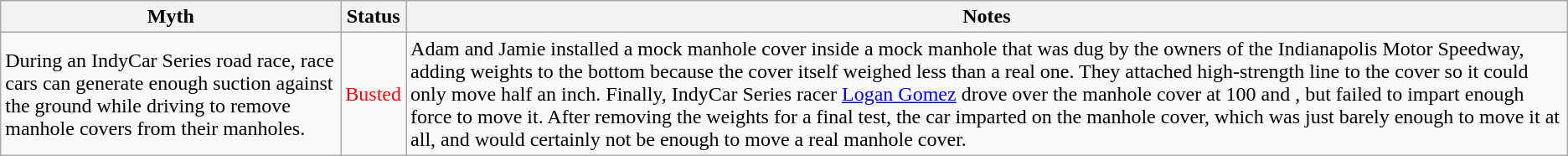<table class="wikitable plainrowheaders">
<tr>
<th scope"col">Myth</th>
<th scope"col">Status</th>
<th scope"col">Notes</th>
</tr>
<tr>
<td scope"row">During an IndyCar Series road race, race cars can generate enough suction against the ground while driving to remove manhole covers from their manholes.</td>
<td style="color:red">Busted</td>
<td>Adam and Jamie installed a mock manhole cover inside a mock manhole that was dug by the owners of the Indianapolis Motor Speedway, adding weights to the bottom because the cover itself weighed less than a real one. They attached high-strength line to the cover so it could only move half an inch. Finally, IndyCar Series racer <a href='#'>Logan Gomez</a> drove over the manhole cover at 100 and , but failed to impart enough force to move it. After removing the weights for a final test, the car imparted  on the manhole cover, which was just barely enough to move it at all, and would certainly not be enough to move a real manhole cover.</td>
</tr>
</table>
